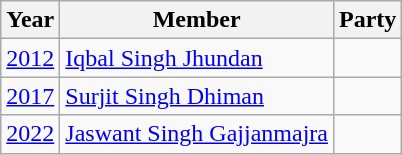<table class="wikitable sortable">
<tr>
<th>Year</th>
<th>Member</th>
<th colspan="2">Party</th>
</tr>
<tr>
<td><a href='#'>2012</a></td>
<td><a href='#'>Iqbal Singh Jhundan</a></td>
<td></td>
</tr>
<tr>
<td><a href='#'>2017</a></td>
<td><a href='#'>Surjit Singh Dhiman</a></td>
<td></td>
</tr>
<tr>
<td><a href='#'>2022</a></td>
<td><a href='#'>Jaswant Singh Gajjanmajra</a></td>
<td></td>
</tr>
</table>
